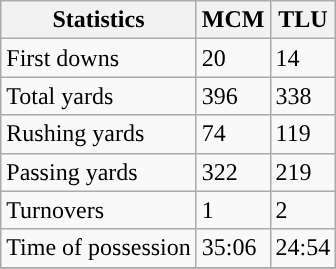<table class="wikitable">
<tr>
<th>Statistics</th>
<th>MCM</th>
<th>TLU</th>
</tr>
<tr>
<td>First downs</td>
<td>20</td>
<td>14</td>
</tr>
<tr>
<td>Total yards</td>
<td>396</td>
<td>338</td>
</tr>
<tr>
<td>Rushing yards</td>
<td>74</td>
<td>119</td>
</tr>
<tr>
<td>Passing yards</td>
<td>322</td>
<td>219</td>
</tr>
<tr>
<td>Turnovers</td>
<td>1</td>
<td>2</td>
</tr>
<tr>
<td>Time of possession</td>
<td>35:06</td>
<td>24:54</td>
</tr>
<tr>
</tr>
</table>
